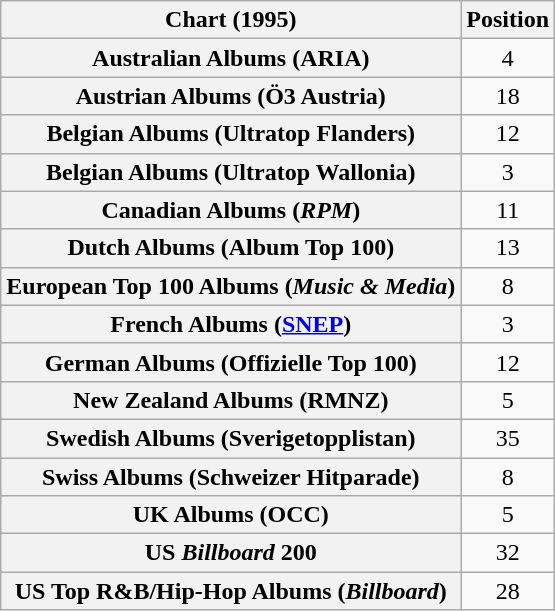<table class="wikitable plainrowheaders sortable">
<tr>
<th>Chart (1995)</th>
<th>Position</th>
</tr>
<tr>
<th scope="row">Australian Albums (ARIA)</th>
<td align=center>4</td>
</tr>
<tr>
<th scope="row">Austrian Albums (Ö3 Austria)</th>
<td align=center>18</td>
</tr>
<tr>
<th scope="row">Belgian Albums (Ultratop Flanders)</th>
<td align=center>12</td>
</tr>
<tr>
<th scope="row">Belgian Albums (Ultratop Wallonia)</th>
<td align=center>3</td>
</tr>
<tr>
<th scope="row">Canadian Albums (<em>RPM</em>)</th>
<td align=center>11</td>
</tr>
<tr>
<th scope="row">Dutch Albums (Album Top 100)</th>
<td align=center>13</td>
</tr>
<tr>
<th scope="row">European Top 100 Albums (<em>Music & Media</em>)</th>
<td align=center>8</td>
</tr>
<tr>
<th scope="row">French Albums (<a href='#'>SNEP</a>)</th>
<td align=center>3</td>
</tr>
<tr>
<th scope="row">German Albums (Offizielle Top 100)</th>
<td align=center>12</td>
</tr>
<tr>
<th scope="row">New Zealand Albums (RMNZ)</th>
<td align=center>5</td>
</tr>
<tr>
<th scope="row">Swedish Albums (Sverigetopplistan)</th>
<td align=center>35</td>
</tr>
<tr>
<th scope="row">Swiss Albums (Schweizer Hitparade)</th>
<td align=center>8</td>
</tr>
<tr>
<th scope="row">UK Albums (OCC)</th>
<td align=center>5</td>
</tr>
<tr>
<th scope="row">US <em>Billboard</em> 200</th>
<td align=center>32</td>
</tr>
<tr>
<th scope="row">US Top R&B/Hip-Hop Albums (<em>Billboard</em>)</th>
<td align=center>28</td>
</tr>
</table>
